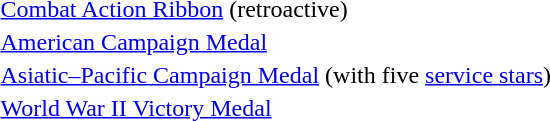<table>
<tr>
<td></td>
<td><a href='#'>Combat Action Ribbon</a> (retroactive)</td>
</tr>
<tr>
<td></td>
<td><a href='#'>American Campaign Medal</a></td>
</tr>
<tr>
<td></td>
<td><a href='#'>Asiatic–Pacific Campaign Medal</a> (with five <a href='#'>service stars</a>)</td>
</tr>
<tr>
<td></td>
<td><a href='#'>World War II Victory Medal</a></td>
</tr>
</table>
